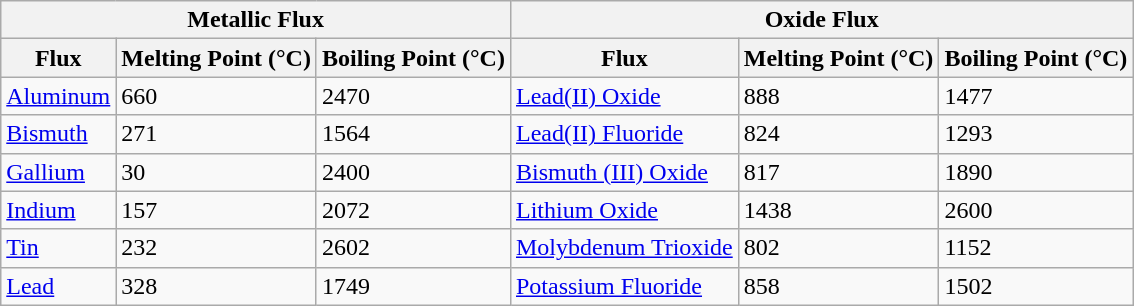<table class="wikitable">
<tr>
<th colspan="3">Metallic Flux</th>
<th colspan="3">Oxide Flux</th>
</tr>
<tr>
<th>Flux</th>
<th>Melting Point (°C)</th>
<th>Boiling Point (°C)</th>
<th>Flux</th>
<th>Melting Point (°C)</th>
<th>Boiling Point (°C)</th>
</tr>
<tr>
<td><a href='#'>Aluminum</a></td>
<td>660</td>
<td>2470</td>
<td><a href='#'>Lead(II) Oxide</a></td>
<td>888</td>
<td>1477</td>
</tr>
<tr>
<td><a href='#'>Bismuth</a></td>
<td>271</td>
<td>1564</td>
<td><a href='#'>Lead(II) Fluoride</a></td>
<td>824</td>
<td>1293</td>
</tr>
<tr>
<td><a href='#'>Gallium</a></td>
<td>30</td>
<td>2400</td>
<td><a href='#'>Bismuth (III) Oxide</a></td>
<td>817</td>
<td>1890</td>
</tr>
<tr>
<td><a href='#'>Indium</a></td>
<td>157</td>
<td>2072</td>
<td><a href='#'>Lithium Oxide</a></td>
<td>1438</td>
<td>2600</td>
</tr>
<tr>
<td><a href='#'>Tin</a></td>
<td>232</td>
<td>2602</td>
<td><a href='#'>Molybdenum Trioxide</a></td>
<td>802</td>
<td>1152</td>
</tr>
<tr>
<td><a href='#'>Lead</a></td>
<td>328</td>
<td>1749</td>
<td><a href='#'>Potassium Fluoride</a></td>
<td>858</td>
<td>1502</td>
</tr>
</table>
